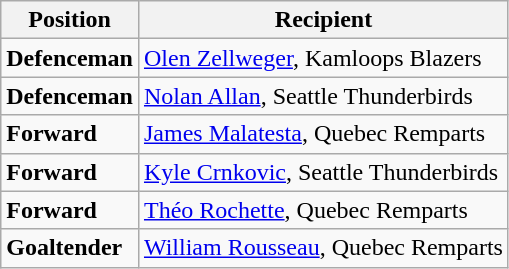<table class="wikitable">
<tr>
<th>Position</th>
<th>Recipient</th>
</tr>
<tr>
<td><strong>Defenceman</strong></td>
<td><a href='#'>Olen Zellweger</a>, Kamloops Blazers</td>
</tr>
<tr>
<td><strong>Defenceman</strong></td>
<td><a href='#'>Nolan Allan</a>, Seattle Thunderbirds</td>
</tr>
<tr>
<td><strong>Forward</strong></td>
<td><a href='#'>James Malatesta</a>, Quebec Remparts</td>
</tr>
<tr>
<td><strong>Forward</strong></td>
<td><a href='#'>Kyle Crnkovic</a>, Seattle Thunderbirds</td>
</tr>
<tr>
<td><strong>Forward</strong></td>
<td><a href='#'>Théo Rochette</a>, Quebec Remparts</td>
</tr>
<tr>
<td><strong>Goaltender</strong></td>
<td><a href='#'>William Rousseau</a>, Quebec Remparts</td>
</tr>
</table>
